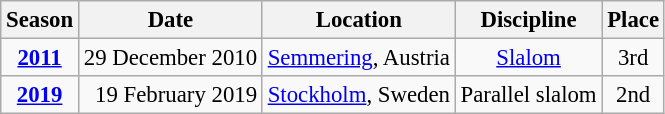<table class="wikitable" style="text-align:center; font-size:95%;">
<tr>
<th>Season</th>
<th>Date</th>
<th>Location</th>
<th>Discipline</th>
<th>Place</th>
</tr>
<tr>
<td><strong><a href='#'>2011</a></strong></td>
<td align=right>29 December 2010</td>
<td align=left> <a href='#'>Semmering</a>, Austria</td>
<td><a href='#'>Slalom</a></td>
<td>3rd</td>
</tr>
<tr>
<td rowspan=1><strong><a href='#'>2019</a></strong></td>
<td align=right>19 February 2019</td>
<td align=left> <a href='#'>Stockholm</a>, Sweden</td>
<td>Parallel slalom</td>
<td>2nd</td>
</tr>
</table>
